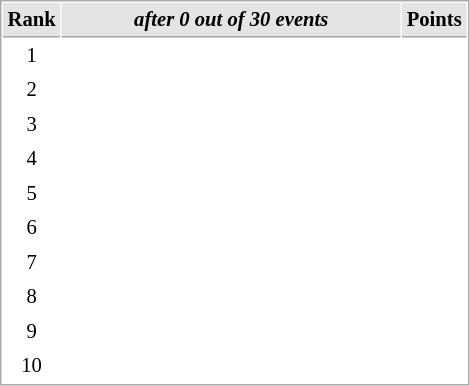<table cellspacing="1" cellpadding="3" style="border:1px solid #AAAAAA; font-size:86%;">
<tr bgcolor="#E4E4E4">
<th style="border-bottom:1px solid #AAAAAA" width=10>Rank</th>
<th style="border-bottom:1px solid #AAAAAA" width=220><em>after 0 out of 30 events</em></th>
<th style="border-bottom:1px solid #AAAAAA" width=20 align=right>Points</th>
</tr>
<tr>
<td align=center>1</td>
<td></td>
<td align=right></td>
</tr>
<tr>
<td align=center>2</td>
<td></td>
<td align=right></td>
</tr>
<tr>
<td align=center>3</td>
<td></td>
<td align=right></td>
</tr>
<tr>
<td align=center>4</td>
<td></td>
<td align=right></td>
</tr>
<tr>
<td align=center>5</td>
<td></td>
<td align=right></td>
</tr>
<tr>
<td align=center>6</td>
<td></td>
<td align=right></td>
</tr>
<tr>
<td align=center>7</td>
<td></td>
<td align=right></td>
</tr>
<tr>
<td align=center>8</td>
<td></td>
<td align=right></td>
</tr>
<tr>
<td align=center>9</td>
<td></td>
<td align=right></td>
</tr>
<tr>
<td align=center>10</td>
<td></td>
<td align=right></td>
</tr>
</table>
